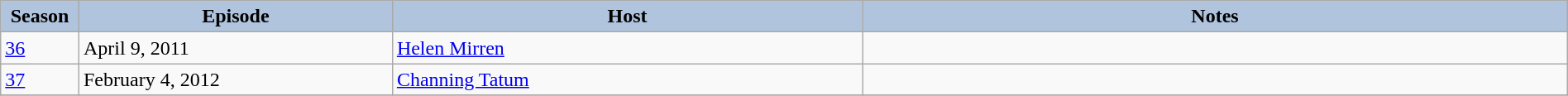<table class="wikitable" style="width:100%;">
<tr>
<th style="background:#B0C4DE;" width="5%">Season</th>
<th style="background:#B0C4DE;" width="20%">Episode</th>
<th style="background:#B0C4DE;" width="30%">Host</th>
<th style="background:#B0C4DE;" width="45%">Notes</th>
</tr>
<tr>
<td><a href='#'>36</a></td>
<td>April 9, 2011</td>
<td><a href='#'>Helen Mirren</a></td>
<td></td>
</tr>
<tr>
<td><a href='#'>37</a></td>
<td>February 4, 2012</td>
<td><a href='#'>Channing Tatum</a></td>
<td></td>
</tr>
<tr>
</tr>
</table>
